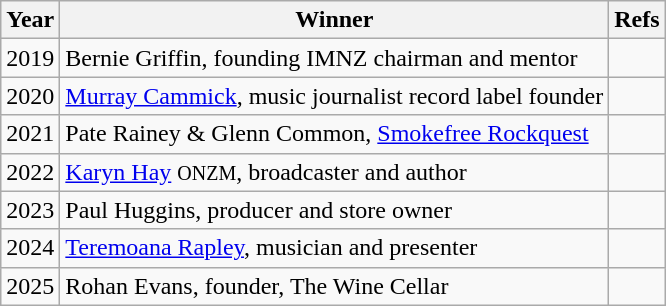<table class="wikitable">
<tr>
<th>Year</th>
<th>Winner</th>
<th>Refs</th>
</tr>
<tr -->
<td align="center">2019</td>
<td>Bernie Griffin, founding IMNZ chairman and mentor</td>
<td align="center"></td>
</tr>
<tr>
<td align="center">2020</td>
<td><a href='#'>Murray Cammick</a>, music journalist record label founder</td>
<td align="center"></td>
</tr>
<tr>
<td align="center">2021</td>
<td>Pate Rainey & Glenn Common, <a href='#'>Smokefree Rockquest</a></td>
<td align="center"></td>
</tr>
<tr>
<td align="center">2022</td>
<td><a href='#'>Karyn Hay</a> <small>ONZM</small>, broadcaster and author</td>
<td align="center"></td>
</tr>
<tr>
<td align="center">2023</td>
<td>Paul Huggins, producer and store owner</td>
<td align="center"></td>
</tr>
<tr>
<td align="center">2024</td>
<td><a href='#'>Teremoana Rapley</a>, musician and presenter</td>
<td align="center"></td>
</tr>
<tr>
<td align="center">2025</td>
<td>Rohan Evans, founder, The Wine Cellar</td>
<td align="center"></td>
</tr>
</table>
